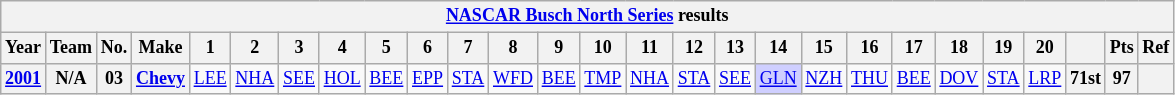<table class="wikitable" style="text-align:center; font-size:75%">
<tr>
<th colspan=45><a href='#'>NASCAR Busch North Series</a> results</th>
</tr>
<tr>
<th>Year</th>
<th>Team</th>
<th>No.</th>
<th>Make</th>
<th>1</th>
<th>2</th>
<th>3</th>
<th>4</th>
<th>5</th>
<th>6</th>
<th>7</th>
<th>8</th>
<th>9</th>
<th>10</th>
<th>11</th>
<th>12</th>
<th>13</th>
<th>14</th>
<th>15</th>
<th>16</th>
<th>17</th>
<th>18</th>
<th>19</th>
<th>20</th>
<th></th>
<th>Pts</th>
<th>Ref</th>
</tr>
<tr>
<th><a href='#'>2001</a></th>
<th>N/A</th>
<th>03</th>
<th><a href='#'>Chevy</a></th>
<td><a href='#'>LEE</a></td>
<td><a href='#'>NHA</a></td>
<td><a href='#'>SEE</a></td>
<td><a href='#'>HOL</a></td>
<td><a href='#'>BEE</a></td>
<td><a href='#'>EPP</a></td>
<td><a href='#'>STA</a></td>
<td><a href='#'>WFD</a></td>
<td><a href='#'>BEE</a></td>
<td><a href='#'>TMP</a></td>
<td><a href='#'>NHA</a></td>
<td><a href='#'>STA</a></td>
<td><a href='#'>SEE</a></td>
<td style="background:#CFCFFF;"><a href='#'>GLN</a><br></td>
<td><a href='#'>NZH</a></td>
<td><a href='#'>THU</a></td>
<td><a href='#'>BEE</a></td>
<td><a href='#'>DOV</a></td>
<td><a href='#'>STA</a></td>
<td><a href='#'>LRP</a></td>
<th>71st</th>
<th>97</th>
<th></th>
</tr>
</table>
